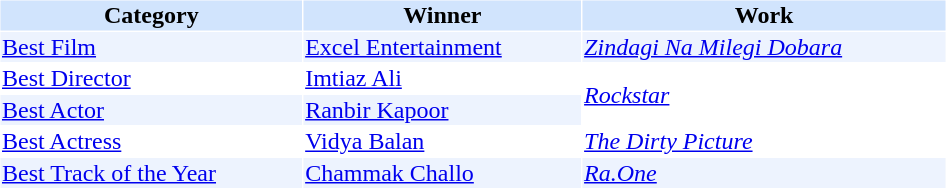<table cellspacing="1" cellpadding="1" border="0" width="50%">
<tr bgcolor="#d1e4fd">
<th>Category</th>
<th>Winner</th>
<th>Work</th>
</tr>
<tr bgcolor=#edf3fe>
<td><a href='#'>Best Film</a></td>
<td><a href='#'>Excel Entertainment</a></td>
<td><em><a href='#'>Zindagi Na Milegi Dobara</a></em></td>
</tr>
<tr>
<td><a href='#'>Best Director</a></td>
<td><a href='#'>Imtiaz Ali</a></td>
<td rowspan="2"><a href='#'><em>Rockstar</em></a></td>
</tr>
<tr bgcolor=#edf3fe>
<td><a href='#'>Best Actor</a></td>
<td><a href='#'>Ranbir Kapoor</a></td>
</tr>
<tr>
<td><a href='#'>Best Actress</a></td>
<td><a href='#'>Vidya Balan</a></td>
<td><em><a href='#'>The Dirty Picture</a></em></td>
</tr>
<tr bgcolor=#edf3fe>
<td><a href='#'>Best Track of the Year</a></td>
<td><a href='#'>Chammak Challo</a></td>
<td><em><a href='#'>Ra.One</a></em></td>
</tr>
</table>
